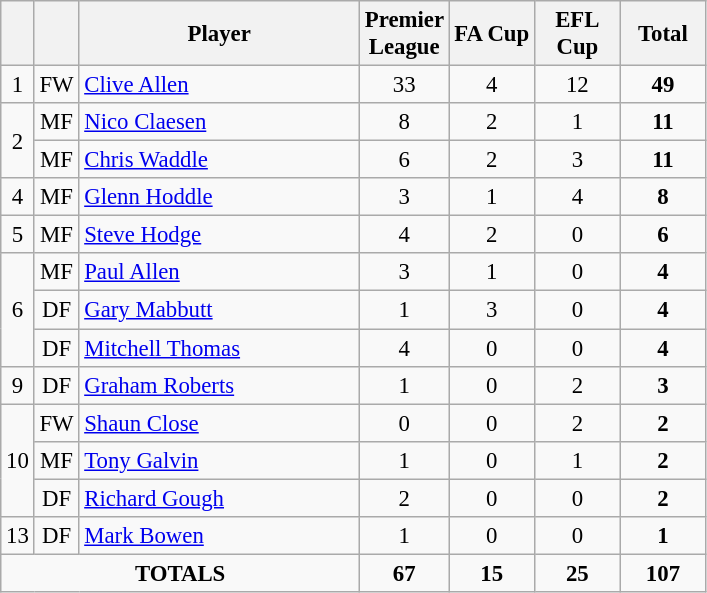<table class="wikitable sortable" style="font-size: 95%; text-align: center;">
<tr>
<th width=10></th>
<th width=10></th>
<th width=180>Player</th>
<th width=50>Premier League</th>
<th width=50>FA Cup</th>
<th width=50>EFL Cup</th>
<th width=50>Total</th>
</tr>
<tr>
<td>1</td>
<td>FW</td>
<td align="left"> <a href='#'>Clive Allen</a></td>
<td>33</td>
<td>4</td>
<td>12</td>
<td><strong>49</strong></td>
</tr>
<tr>
<td rowspan="2">2</td>
<td>MF</td>
<td align="left"> <a href='#'>Nico Claesen</a></td>
<td>8</td>
<td>2</td>
<td>1</td>
<td><strong>11</strong></td>
</tr>
<tr>
<td>MF</td>
<td align="left"> <a href='#'>Chris Waddle</a></td>
<td>6</td>
<td>2</td>
<td>3</td>
<td><strong>11</strong></td>
</tr>
<tr>
<td rowspan="1">4</td>
<td>MF</td>
<td align="left"> <a href='#'>Glenn Hoddle</a></td>
<td>3</td>
<td>1</td>
<td>4</td>
<td><strong>8</strong></td>
</tr>
<tr>
<td>5</td>
<td>MF</td>
<td align="left"> <a href='#'>Steve Hodge</a></td>
<td>4</td>
<td>2</td>
<td>0</td>
<td><strong>6</strong></td>
</tr>
<tr>
<td rowspan="3">6</td>
<td>MF</td>
<td align="left"> <a href='#'>Paul Allen</a></td>
<td>3</td>
<td>1</td>
<td>0</td>
<td><strong>4</strong></td>
</tr>
<tr>
<td>DF</td>
<td align="left"> <a href='#'>Gary Mabbutt</a></td>
<td>1</td>
<td>3</td>
<td>0</td>
<td><strong>4</strong></td>
</tr>
<tr>
<td>DF</td>
<td align="left"> <a href='#'>Mitchell Thomas</a></td>
<td>4</td>
<td>0</td>
<td>0</td>
<td><strong>4</strong></td>
</tr>
<tr>
<td rowspan="1">9</td>
<td>DF</td>
<td align="left"> <a href='#'>Graham Roberts</a></td>
<td>1</td>
<td>0</td>
<td>2</td>
<td><strong>3</strong></td>
</tr>
<tr>
<td rowspan="3">10</td>
<td>FW</td>
<td align="left"> <a href='#'>Shaun Close</a></td>
<td>0</td>
<td>0</td>
<td>2</td>
<td><strong>2</strong></td>
</tr>
<tr>
<td>MF</td>
<td align="left"> <a href='#'>Tony Galvin</a></td>
<td>1</td>
<td>0</td>
<td>1</td>
<td><strong>2</strong></td>
</tr>
<tr>
<td>DF</td>
<td align="left"> <a href='#'>Richard Gough</a></td>
<td>2</td>
<td>0</td>
<td>0</td>
<td><strong>2</strong></td>
</tr>
<tr>
<td rowspan="1">13</td>
<td>DF</td>
<td align="left"> <a href='#'>Mark Bowen</a></td>
<td>1</td>
<td>0</td>
<td>0</td>
<td><strong>1</strong></td>
</tr>
<tr>
<td colspan="3"><strong>TOTALS</strong></td>
<td><strong>67</strong></td>
<td><strong>15</strong></td>
<td><strong>25</strong></td>
<td><strong>107</strong></td>
</tr>
</table>
